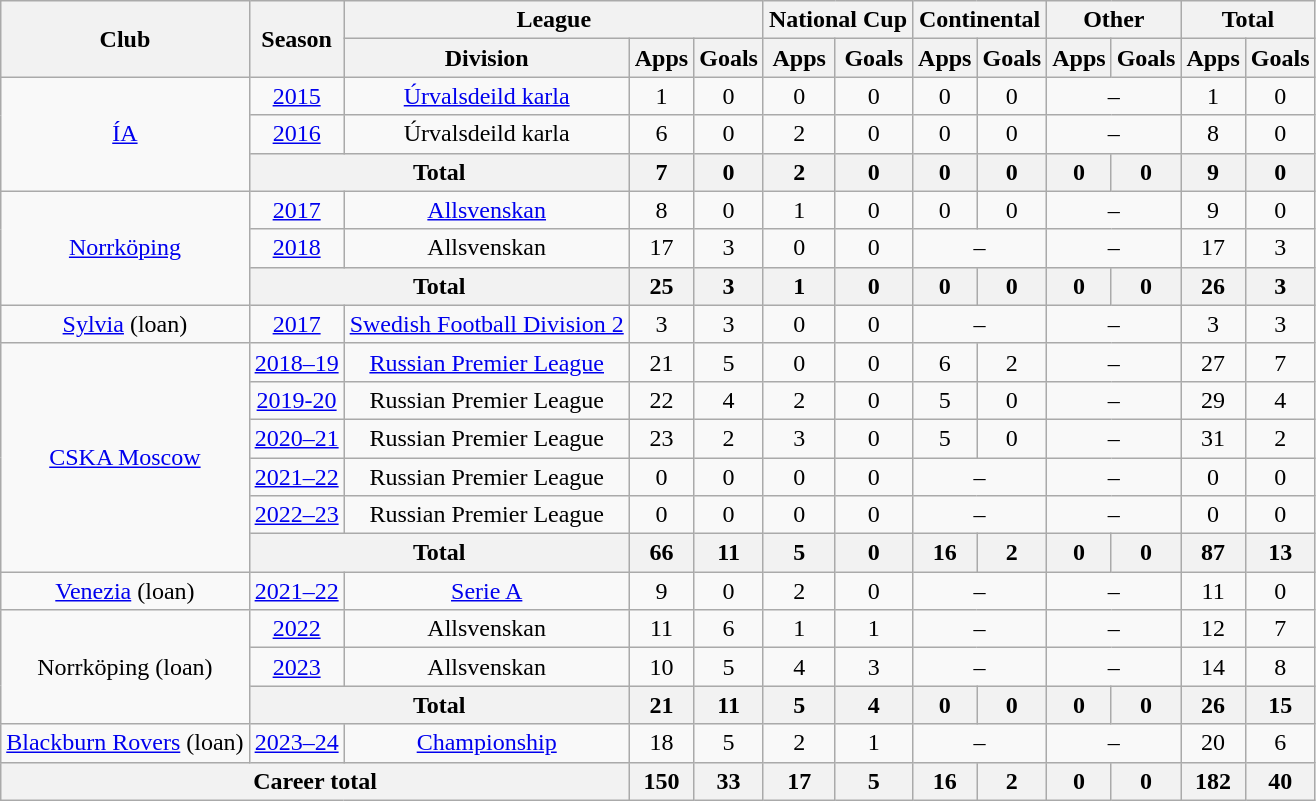<table class="wikitable" style="text-align: center;">
<tr>
<th rowspan="2">Club</th>
<th rowspan="2">Season</th>
<th colspan="3">League</th>
<th colspan="2">National Cup</th>
<th colspan="2">Continental</th>
<th colspan="2">Other</th>
<th colspan="2">Total</th>
</tr>
<tr>
<th>Division</th>
<th>Apps</th>
<th>Goals</th>
<th>Apps</th>
<th>Goals</th>
<th>Apps</th>
<th>Goals</th>
<th>Apps</th>
<th>Goals</th>
<th>Apps</th>
<th>Goals</th>
</tr>
<tr>
<td rowspan="3"><a href='#'>ÍA</a></td>
<td><a href='#'>2015</a></td>
<td><a href='#'>Úrvalsdeild karla</a></td>
<td>1</td>
<td>0</td>
<td>0</td>
<td>0</td>
<td>0</td>
<td>0</td>
<td colspan="2">–</td>
<td>1</td>
<td>0</td>
</tr>
<tr>
<td><a href='#'>2016</a></td>
<td>Úrvalsdeild karla</td>
<td>6</td>
<td>0</td>
<td>2</td>
<td>0</td>
<td>0</td>
<td>0</td>
<td colspan="2">–</td>
<td>8</td>
<td>0</td>
</tr>
<tr>
<th colspan="2">Total</th>
<th>7</th>
<th>0</th>
<th>2</th>
<th>0</th>
<th>0</th>
<th>0</th>
<th>0</th>
<th>0</th>
<th>9</th>
<th>0</th>
</tr>
<tr>
<td rowspan="3"><a href='#'>Norrköping</a></td>
<td><a href='#'>2017</a></td>
<td><a href='#'>Allsvenskan</a></td>
<td>8</td>
<td>0</td>
<td>1</td>
<td>0</td>
<td>0</td>
<td>0</td>
<td colspan="2">–</td>
<td>9</td>
<td>0</td>
</tr>
<tr>
<td><a href='#'>2018</a></td>
<td>Allsvenskan</td>
<td>17</td>
<td>3</td>
<td>0</td>
<td>0</td>
<td colspan="2">–</td>
<td colspan="2">–</td>
<td>17</td>
<td>3</td>
</tr>
<tr>
<th colspan="2">Total</th>
<th>25</th>
<th>3</th>
<th>1</th>
<th>0</th>
<th>0</th>
<th>0</th>
<th>0</th>
<th>0</th>
<th>26</th>
<th>3</th>
</tr>
<tr>
<td><a href='#'>Sylvia</a> (loan)</td>
<td><a href='#'>2017</a></td>
<td><a href='#'>Swedish Football Division 2</a></td>
<td>3</td>
<td>3</td>
<td>0</td>
<td>0</td>
<td colspan="2">–</td>
<td colspan="2">–</td>
<td>3</td>
<td>3</td>
</tr>
<tr>
<td rowspan="6"><a href='#'>CSKA Moscow</a></td>
<td><a href='#'>2018–19</a></td>
<td><a href='#'>Russian Premier League</a></td>
<td>21</td>
<td>5</td>
<td>0</td>
<td>0</td>
<td>6</td>
<td>2</td>
<td colspan="2">–</td>
<td>27</td>
<td>7</td>
</tr>
<tr>
<td><a href='#'>2019-20</a></td>
<td>Russian Premier League</td>
<td>22</td>
<td>4</td>
<td>2</td>
<td>0</td>
<td>5</td>
<td>0</td>
<td colspan="2">–</td>
<td>29</td>
<td>4</td>
</tr>
<tr>
<td><a href='#'>2020–21</a></td>
<td>Russian Premier League</td>
<td>23</td>
<td>2</td>
<td>3</td>
<td>0</td>
<td>5</td>
<td>0</td>
<td colspan="2">–</td>
<td>31</td>
<td>2</td>
</tr>
<tr>
<td><a href='#'>2021–22</a></td>
<td>Russian Premier League</td>
<td>0</td>
<td>0</td>
<td>0</td>
<td>0</td>
<td colspan="2">–</td>
<td colspan="2">–</td>
<td>0</td>
<td>0</td>
</tr>
<tr>
<td><a href='#'>2022–23</a></td>
<td>Russian Premier League</td>
<td>0</td>
<td>0</td>
<td>0</td>
<td>0</td>
<td colspan="2">–</td>
<td colspan="2">–</td>
<td>0</td>
<td>0</td>
</tr>
<tr>
<th colspan="2">Total</th>
<th>66</th>
<th>11</th>
<th>5</th>
<th>0</th>
<th>16</th>
<th>2</th>
<th>0</th>
<th>0</th>
<th>87</th>
<th>13</th>
</tr>
<tr>
<td><a href='#'>Venezia</a> (loan)</td>
<td><a href='#'>2021–22</a></td>
<td><a href='#'>Serie A</a></td>
<td>9</td>
<td>0</td>
<td>2</td>
<td>0</td>
<td colspan="2">–</td>
<td colspan="2">–</td>
<td>11</td>
<td>0</td>
</tr>
<tr>
<td rowspan="3">Norrköping (loan)</td>
<td><a href='#'>2022</a></td>
<td>Allsvenskan</td>
<td>11</td>
<td>6</td>
<td>1</td>
<td>1</td>
<td colspan="2">–</td>
<td colspan="2">–</td>
<td>12</td>
<td>7</td>
</tr>
<tr>
<td><a href='#'>2023</a></td>
<td>Allsvenskan</td>
<td>10</td>
<td>5</td>
<td>4</td>
<td>3</td>
<td colspan="2">–</td>
<td colspan="2">–</td>
<td>14</td>
<td>8</td>
</tr>
<tr>
<th colspan="2">Total</th>
<th>21</th>
<th>11</th>
<th>5</th>
<th>4</th>
<th>0</th>
<th>0</th>
<th>0</th>
<th>0</th>
<th>26</th>
<th>15</th>
</tr>
<tr>
<td><a href='#'>Blackburn Rovers</a> (loan)</td>
<td><a href='#'>2023–24</a></td>
<td><a href='#'>Championship</a></td>
<td>18</td>
<td>5</td>
<td>2</td>
<td>1</td>
<td colspan="2">–</td>
<td colspan="2">–</td>
<td>20</td>
<td>6</td>
</tr>
<tr>
<th colspan="3">Career total</th>
<th>150</th>
<th>33</th>
<th>17</th>
<th>5</th>
<th>16</th>
<th>2</th>
<th>0</th>
<th>0</th>
<th>182</th>
<th>40</th>
</tr>
</table>
